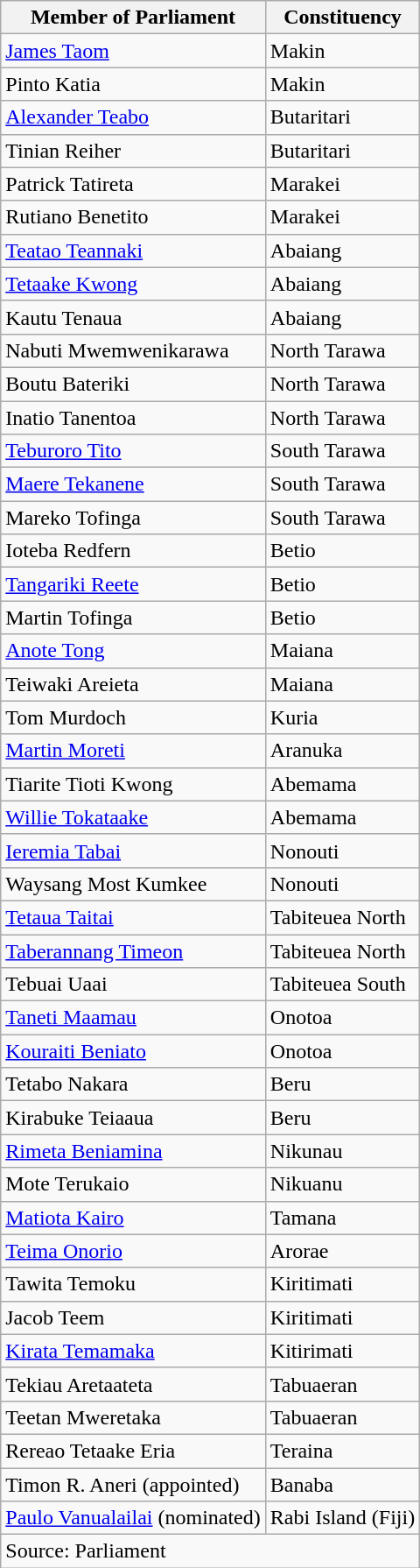<table class="wikitable">
<tr>
<th>Member of Parliament</th>
<th>Constituency</th>
</tr>
<tr>
<td><a href='#'>James Taom</a></td>
<td>Makin</td>
</tr>
<tr>
<td>Pinto Katia</td>
<td>Makin</td>
</tr>
<tr>
<td><a href='#'>Alexander Teabo</a></td>
<td>Butaritari</td>
</tr>
<tr>
<td>Tinian Reiher</td>
<td>Butaritari</td>
</tr>
<tr>
<td>Patrick Tatireta</td>
<td>Marakei</td>
</tr>
<tr>
<td>Rutiano Benetito</td>
<td>Marakei</td>
</tr>
<tr>
<td><a href='#'>Teatao Teannaki</a></td>
<td>Abaiang</td>
</tr>
<tr>
<td><a href='#'>Tetaake Kwong</a></td>
<td>Abaiang</td>
</tr>
<tr>
<td>Kautu Tenaua</td>
<td>Abaiang</td>
</tr>
<tr>
<td>Nabuti Mwemwenikarawa</td>
<td>North Tarawa</td>
</tr>
<tr>
<td>Boutu Bateriki</td>
<td>North Tarawa</td>
</tr>
<tr>
<td>Inatio Tanentoa</td>
<td>North Tarawa</td>
</tr>
<tr>
<td><a href='#'>Teburoro Tito</a></td>
<td>South Tarawa</td>
</tr>
<tr>
<td><a href='#'>Maere Tekanene</a></td>
<td>South Tarawa</td>
</tr>
<tr>
<td>Mareko Tofinga</td>
<td>South Tarawa</td>
</tr>
<tr>
<td>Ioteba Redfern</td>
<td>Betio</td>
</tr>
<tr>
<td><a href='#'>Tangariki Reete</a></td>
<td>Betio</td>
</tr>
<tr>
<td>Martin Tofinga</td>
<td>Betio</td>
</tr>
<tr>
<td><a href='#'>Anote Tong</a></td>
<td>Maiana</td>
</tr>
<tr>
<td>Teiwaki Areieta</td>
<td>Maiana</td>
</tr>
<tr>
<td>Tom Murdoch</td>
<td>Kuria</td>
</tr>
<tr>
<td><a href='#'>Martin Moreti</a></td>
<td>Aranuka</td>
</tr>
<tr>
<td>Tiarite Tioti Kwong</td>
<td>Abemama</td>
</tr>
<tr>
<td><a href='#'>Willie Tokataake</a></td>
<td>Abemama</td>
</tr>
<tr>
<td><a href='#'>Ieremia Tabai</a></td>
<td>Nonouti</td>
</tr>
<tr>
<td>Waysang Most Kumkee</td>
<td>Nonouti</td>
</tr>
<tr>
<td><a href='#'>Tetaua Taitai</a></td>
<td>Tabiteuea North</td>
</tr>
<tr>
<td><a href='#'>Taberannang Timeon</a></td>
<td>Tabiteuea North</td>
</tr>
<tr>
<td>Tebuai Uaai</td>
<td>Tabiteuea South</td>
</tr>
<tr>
<td><a href='#'>Taneti Maamau</a></td>
<td>Onotoa</td>
</tr>
<tr>
<td><a href='#'>Kouraiti Beniato</a></td>
<td>Onotoa</td>
</tr>
<tr>
<td>Tetabo Nakara</td>
<td>Beru</td>
</tr>
<tr>
<td>Kirabuke Teiaaua</td>
<td>Beru</td>
</tr>
<tr>
<td><a href='#'>Rimeta Beniamina</a></td>
<td>Nikunau</td>
</tr>
<tr>
<td>Mote Terukaio</td>
<td>Nikuanu</td>
</tr>
<tr>
<td><a href='#'>Matiota Kairo</a></td>
<td>Tamana</td>
</tr>
<tr>
<td><a href='#'>Teima Onorio</a></td>
<td>Arorae</td>
</tr>
<tr>
<td>Tawita Temoku</td>
<td>Kiritimati</td>
</tr>
<tr>
<td>Jacob Teem</td>
<td>Kiritimati</td>
</tr>
<tr>
<td><a href='#'>Kirata Temamaka</a></td>
<td>Kitirimati</td>
</tr>
<tr>
<td>Tekiau Aretaateta</td>
<td>Tabuaeran</td>
</tr>
<tr>
<td>Teetan Mweretaka</td>
<td>Tabuaeran</td>
</tr>
<tr>
<td>Rereao Tetaake Eria</td>
<td>Teraina</td>
</tr>
<tr>
<td>Timon R. Aneri (appointed)</td>
<td>Banaba</td>
</tr>
<tr>
<td><a href='#'>Paulo Vanualailai</a> (nominated)</td>
<td>Rabi Island (Fiji)</td>
</tr>
<tr>
<td colspan=2>Source: Parliament</td>
</tr>
</table>
